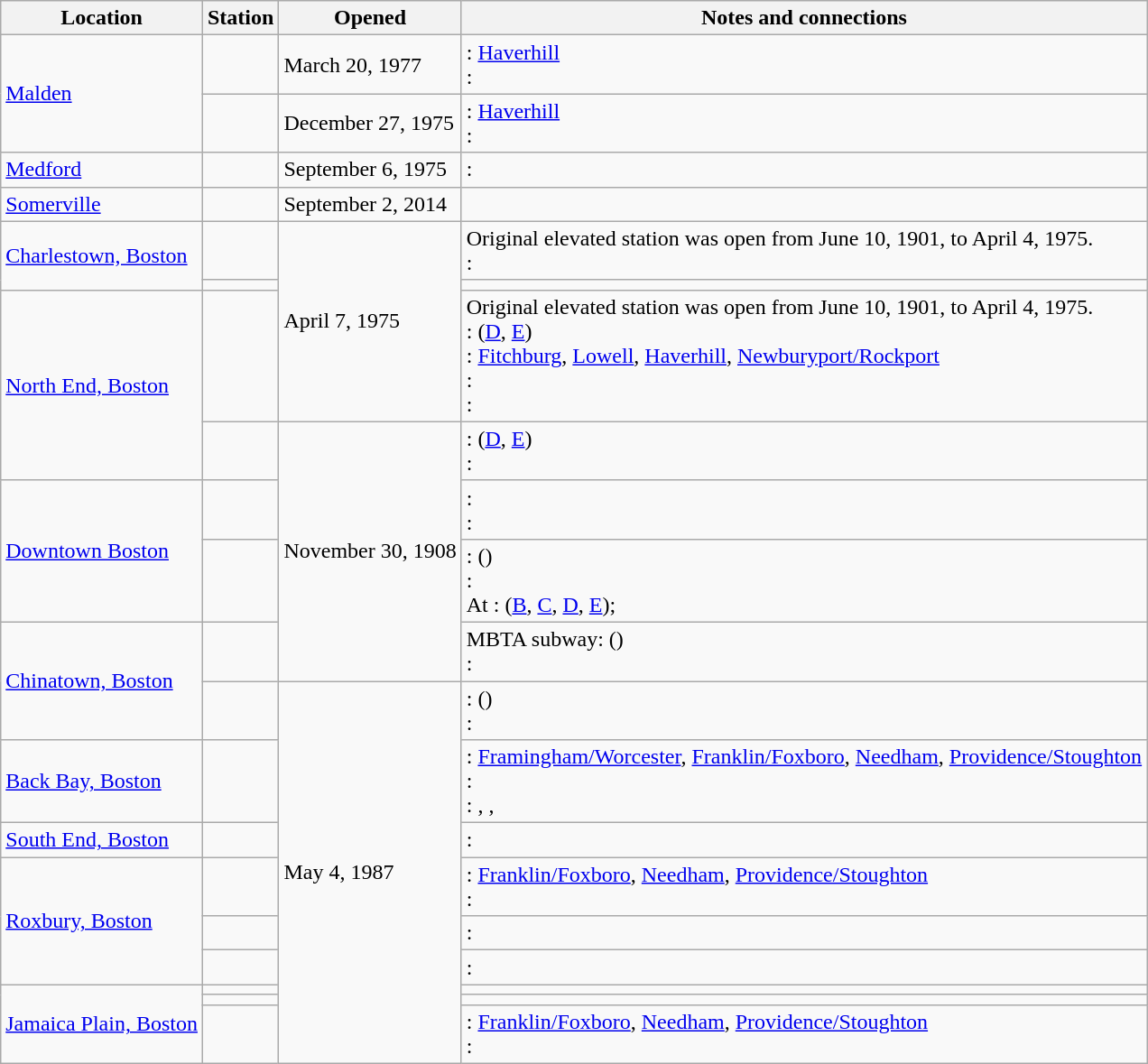<table class="wikitable">
<tr>
<th>Location</th>
<th>Station</th>
<th>Opened</th>
<th>Notes and connections</th>
</tr>
<tr>
<td rowspan=2><a href='#'>Malden</a></td>
<td> </td>
<td>March 20, 1977</td>
<td>: <a href='#'>Haverhill</a><br>: </td>
</tr>
<tr>
<td> </td>
<td>December 27, 1975</td>
<td>: <a href='#'>Haverhill</a><br>: </td>
</tr>
<tr>
<td><a href='#'>Medford</a></td>
<td> </td>
<td>September 6, 1975</td>
<td>: </td>
</tr>
<tr>
<td><a href='#'>Somerville</a></td>
<td> </td>
<td>September 2, 2014</td>
<td></td>
</tr>
<tr>
<td rowspan=2><a href='#'>Charlestown, Boston</a></td>
<td> </td>
<td rowspan=3>April 7, 1975</td>
<td>Original elevated station was open from June 10, 1901, to April 4, 1975.<br>: </td>
</tr>
<tr>
<td> </td>
<td></td>
</tr>
<tr>
<td rowspan=2><a href='#'>North End, Boston</a></td>
<td> </td>
<td>Original elevated station was open from June 10, 1901, to April 4, 1975.<br>:  (<a href='#'>D</a>, <a href='#'>E</a>)<br>: <a href='#'>Fitchburg</a>, <a href='#'>Lowell</a>, <a href='#'>Haverhill</a>, <a href='#'>Newburyport/Rockport</a><br>: <br>: <br> </td>
</tr>
<tr>
<td> </td>
<td rowspan=4>November 30, 1908</td>
<td>:  (<a href='#'>D</a>, <a href='#'>E</a>)<br>: </td>
</tr>
<tr>
<td rowspan=2><a href='#'>Downtown Boston</a></td>
<td> </td>
<td>: <br>: </td>
</tr>
<tr>
<td> </td>
<td>:   ()<br>: <br>At :   (<a href='#'>B</a>, <a href='#'>C</a>, <a href='#'>D</a>, <a href='#'>E</a>);  </td>
</tr>
<tr>
<td rowspan=2><a href='#'>Chinatown, Boston</a></td>
<td> </td>
<td> MBTA subway:  ()<br>: </td>
</tr>
<tr>
<td> </td>
<td rowspan=9>May 4, 1987</td>
<td>:  ()<br>: </td>
</tr>
<tr>
<td><a href='#'>Back Bay, Boston</a></td>
<td> </td>
<td>: <a href='#'>Framingham/Worcester</a>, <a href='#'>Franklin/Foxboro</a>, <a href='#'>Needham</a>, <a href='#'>Providence/Stoughton</a><br>: <br>: , , </td>
</tr>
<tr>
<td><a href='#'>South End, Boston</a></td>
<td> </td>
<td>: </td>
</tr>
<tr>
<td rowspan=3><a href='#'>Roxbury, Boston</a></td>
<td> </td>
<td>: <a href='#'>Franklin/Foxboro</a>, <a href='#'>Needham</a>, <a href='#'>Providence/Stoughton</a><br>: </td>
</tr>
<tr>
<td> </td>
<td>: </td>
</tr>
<tr>
<td> </td>
<td>: </td>
</tr>
<tr>
<td rowspan=3><a href='#'>Jamaica Plain, Boston</a></td>
<td> </td>
<td></td>
</tr>
<tr>
<td> </td>
<td></td>
</tr>
<tr>
<td> </td>
<td>: <a href='#'>Franklin/Foxboro</a>, <a href='#'>Needham</a>, <a href='#'>Providence/Stoughton</a><br>: </td>
</tr>
</table>
